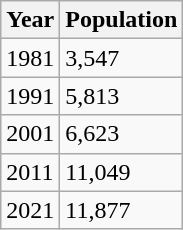<table class=wikitable>
<tr>
<th>Year</th>
<th>Population</th>
</tr>
<tr>
<td>1981</td>
<td>3,547</td>
</tr>
<tr>
<td>1991</td>
<td>5,813</td>
</tr>
<tr>
<td>2001</td>
<td>6,623</td>
</tr>
<tr>
<td>2011</td>
<td>11,049</td>
</tr>
<tr>
<td>2021</td>
<td>11,877</td>
</tr>
</table>
